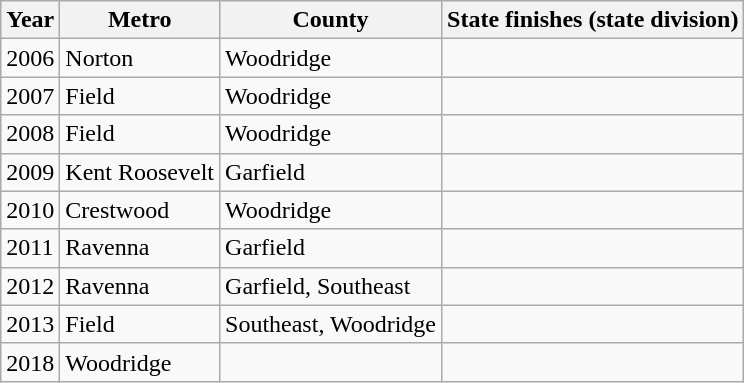<table class="wikitable">
<tr>
<th>Year</th>
<th>Metro</th>
<th>County</th>
<th>State finishes (state division)</th>
</tr>
<tr>
<td>2006</td>
<td>Norton</td>
<td>Woodridge</td>
<td></td>
</tr>
<tr>
<td>2007</td>
<td>Field</td>
<td>Woodridge</td>
<td></td>
</tr>
<tr>
<td>2008</td>
<td>Field</td>
<td>Woodridge</td>
<td></td>
</tr>
<tr>
<td>2009</td>
<td>Kent Roosevelt</td>
<td>Garfield</td>
<td></td>
</tr>
<tr>
<td>2010</td>
<td>Crestwood</td>
<td>Woodridge</td>
<td></td>
</tr>
<tr>
<td>2011</td>
<td>Ravenna</td>
<td>Garfield</td>
<td></td>
</tr>
<tr>
<td>2012</td>
<td>Ravenna</td>
<td>Garfield, Southeast</td>
<td></td>
</tr>
<tr>
<td>2013</td>
<td>Field</td>
<td>Southeast, Woodridge</td>
<td></td>
</tr>
<tr>
<td>2018</td>
<td>Woodridge</td>
<td></td>
<td></td>
</tr>
</table>
